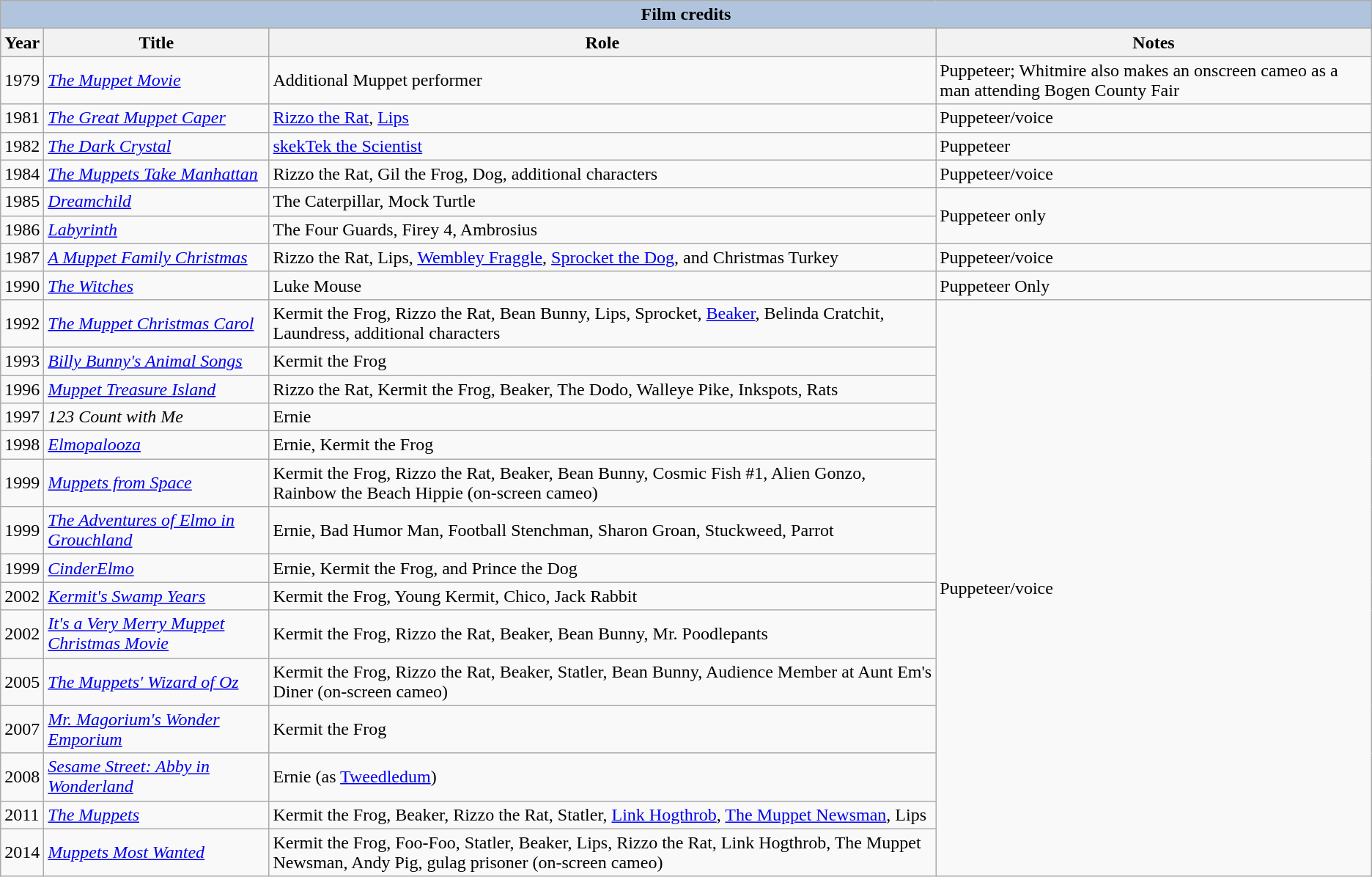<table class="wikitable">
<tr style="background:#ccc; text-align:center;">
<th colspan="4" style="background: LightSteelBlue;">Film credits</th>
</tr>
<tr style="background:#ccc; text-align:center;">
<th>Year</th>
<th>Title</th>
<th>Role</th>
<th>Notes</th>
</tr>
<tr>
<td>1979</td>
<td><em><a href='#'>The Muppet Movie</a></em></td>
<td>Additional Muppet performer</td>
<td>Puppeteer; Whitmire also makes an onscreen cameo as a man attending Bogen County Fair</td>
</tr>
<tr>
<td>1981</td>
<td><em><a href='#'>The Great Muppet Caper</a></em></td>
<td><a href='#'>Rizzo the Rat</a>, <a href='#'>Lips</a></td>
<td>Puppeteer/voice</td>
</tr>
<tr>
<td>1982</td>
<td><em><a href='#'>The Dark Crystal</a></em></td>
<td><a href='#'>skekTek the Scientist</a></td>
<td>Puppeteer</td>
</tr>
<tr>
<td>1984</td>
<td><em><a href='#'>The Muppets Take Manhattan</a></em></td>
<td>Rizzo the Rat, Gil the Frog, Dog, additional characters</td>
<td>Puppeteer/voice</td>
</tr>
<tr>
<td>1985</td>
<td><em><a href='#'>Dreamchild</a></em></td>
<td>The Caterpillar, Mock Turtle</td>
<td rowspan="2">Puppeteer only</td>
</tr>
<tr>
<td>1986</td>
<td><em><a href='#'>Labyrinth</a></em></td>
<td>The Four Guards, Firey 4, Ambrosius</td>
</tr>
<tr>
<td>1987</td>
<td><em><a href='#'>A Muppet Family Christmas</a></em></td>
<td>Rizzo the Rat, Lips, <a href='#'>Wembley Fraggle</a>, <a href='#'>Sprocket the Dog</a>, and Christmas Turkey</td>
<td>Puppeteer/voice</td>
</tr>
<tr>
<td>1990</td>
<td><em><a href='#'>The Witches</a></em></td>
<td>Luke Mouse</td>
<td>Puppeteer Only</td>
</tr>
<tr>
<td>1992</td>
<td><em><a href='#'>The Muppet Christmas Carol</a></em></td>
<td>Kermit the Frog, Rizzo the Rat, Bean Bunny, Lips, Sprocket, <a href='#'>Beaker</a>, Belinda Cratchit, Laundress, additional characters</td>
<td rowspan="15">Puppeteer/voice</td>
</tr>
<tr>
<td>1993</td>
<td><em><a href='#'>Billy Bunny's Animal Songs</a></em></td>
<td>Kermit the Frog</td>
</tr>
<tr>
<td>1996</td>
<td><em><a href='#'>Muppet Treasure Island</a></em></td>
<td>Rizzo the Rat, Kermit the Frog, Beaker, The Dodo, Walleye Pike, Inkspots, Rats</td>
</tr>
<tr>
<td>1997</td>
<td><em>123 Count with Me</em></td>
<td>Ernie</td>
</tr>
<tr>
<td>1998</td>
<td><em><a href='#'>Elmopalooza</a></em></td>
<td>Ernie, Kermit the Frog</td>
</tr>
<tr>
<td>1999</td>
<td><em><a href='#'>Muppets from Space</a></em></td>
<td>Kermit the Frog, Rizzo the Rat, Beaker, Bean Bunny, Cosmic Fish #1, Alien Gonzo, Rainbow the Beach Hippie (on-screen cameo)</td>
</tr>
<tr>
<td>1999</td>
<td><em><a href='#'>The Adventures of Elmo in Grouchland</a></em></td>
<td>Ernie, Bad Humor Man, Football Stenchman, Sharon Groan, Stuckweed, Parrot</td>
</tr>
<tr>
<td>1999</td>
<td><em><a href='#'>CinderElmo</a></em></td>
<td>Ernie, Kermit the Frog, and Prince the Dog</td>
</tr>
<tr>
<td>2002</td>
<td><em><a href='#'>Kermit's Swamp Years</a></em></td>
<td>Kermit the Frog, Young Kermit, Chico, Jack Rabbit</td>
</tr>
<tr>
<td>2002</td>
<td><em><a href='#'>It's a Very Merry Muppet Christmas Movie</a></em></td>
<td>Kermit the Frog, Rizzo the Rat, Beaker, Bean Bunny, Mr. Poodlepants</td>
</tr>
<tr>
<td>2005</td>
<td><em><a href='#'>The Muppets' Wizard of Oz</a></em></td>
<td>Kermit the Frog, Rizzo the Rat, Beaker, Statler, Bean Bunny, Audience Member at Aunt Em's Diner (on-screen cameo)</td>
</tr>
<tr>
<td>2007</td>
<td><em><a href='#'>Mr. Magorium's Wonder Emporium</a></em></td>
<td>Kermit the Frog</td>
</tr>
<tr>
<td>2008</td>
<td><em><a href='#'>Sesame Street: Abby in Wonderland</a></em></td>
<td>Ernie (as <a href='#'>Tweedledum</a>)</td>
</tr>
<tr>
<td>2011</td>
<td><em><a href='#'>The Muppets</a></em></td>
<td>Kermit the Frog, Beaker, Rizzo the Rat, Statler, <a href='#'>Link Hogthrob</a>, <a href='#'>The Muppet Newsman</a>, Lips</td>
</tr>
<tr>
<td>2014</td>
<td><em><a href='#'>Muppets Most Wanted</a></em></td>
<td>Kermit the Frog, Foo-Foo, Statler, Beaker, Lips, Rizzo the Rat, Link Hogthrob, The Muppet Newsman, Andy Pig, gulag prisoner (on-screen cameo)</td>
</tr>
</table>
